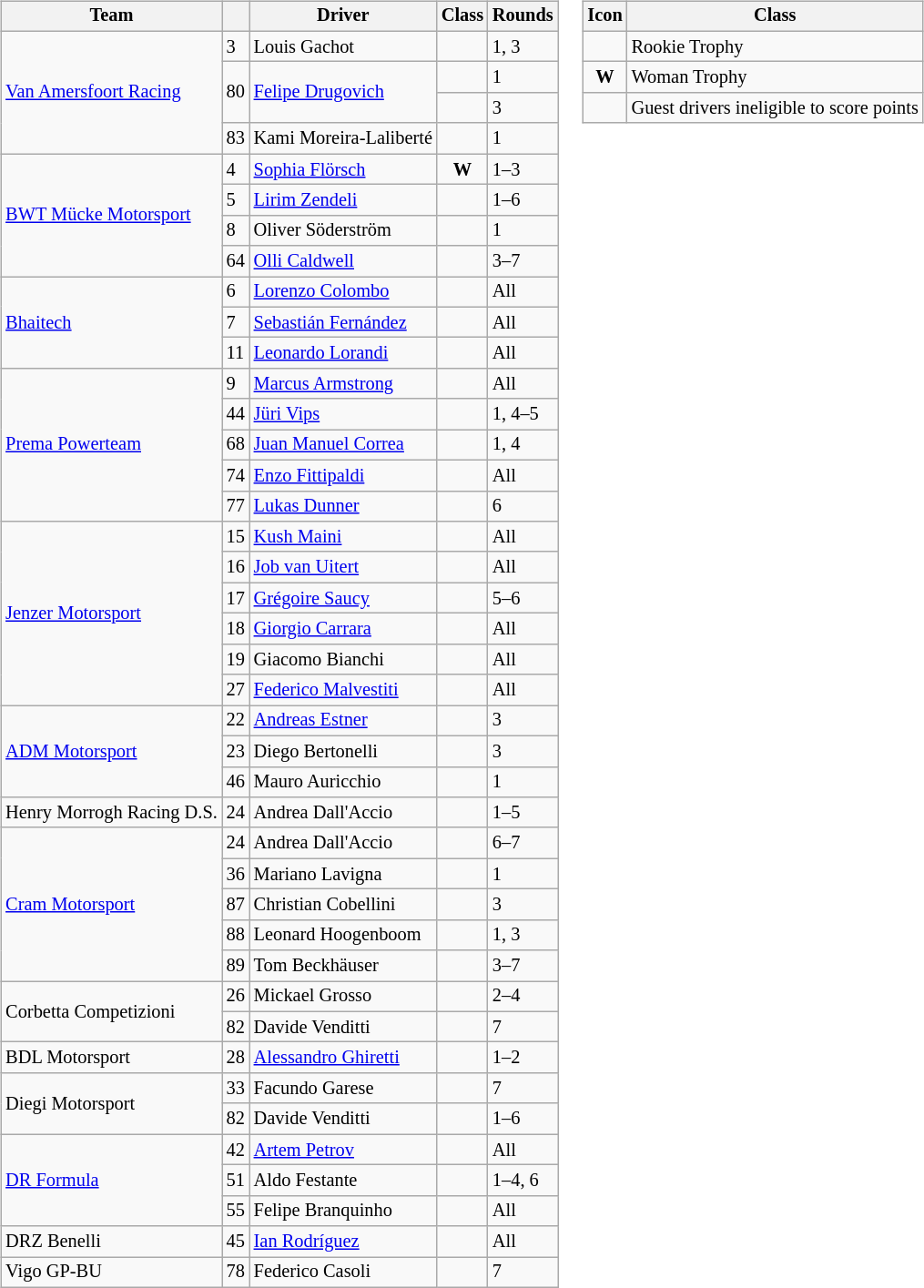<table>
<tr>
<td><br><table class="wikitable" style="font-size: 85%;">
<tr>
<th>Team</th>
<th></th>
<th>Driver</th>
<th>Class</th>
<th>Rounds</th>
</tr>
<tr>
<td rowspan=4> <a href='#'>Van Amersfoort Racing</a></td>
<td>3</td>
<td> Louis Gachot</td>
<td></td>
<td>1, 3</td>
</tr>
<tr>
<td rowspan=2>80</td>
<td rowspan=2> <a href='#'>Felipe Drugovich</a></td>
<td style="text-align:center"></td>
<td>1</td>
</tr>
<tr>
<td></td>
<td>3</td>
</tr>
<tr>
<td>83</td>
<td> Kami Moreira-Laliberté</td>
<td style="text-align:center"></td>
<td>1</td>
</tr>
<tr>
<td rowspan=4> <a href='#'>BWT Mücke Motorsport</a></td>
<td>4</td>
<td> <a href='#'>Sophia Flörsch</a></td>
<td style="text-align:center"><strong><span>W</span></strong></td>
<td>1–3</td>
</tr>
<tr>
<td>5</td>
<td> <a href='#'>Lirim Zendeli</a></td>
<td></td>
<td>1–6</td>
</tr>
<tr>
<td>8</td>
<td> Oliver Söderström</td>
<td></td>
<td>1</td>
</tr>
<tr>
<td>64</td>
<td> <a href='#'>Olli Caldwell</a></td>
<td></td>
<td>3–7</td>
</tr>
<tr>
<td rowspan=3> <a href='#'>Bhaitech</a></td>
<td>6</td>
<td> <a href='#'>Lorenzo Colombo</a></td>
<td></td>
<td>All</td>
</tr>
<tr>
<td>7</td>
<td> <a href='#'>Sebastián Fernández</a></td>
<td></td>
<td>All</td>
</tr>
<tr>
<td>11</td>
<td> <a href='#'>Leonardo Lorandi</a></td>
<td style="text-align:center"></td>
<td>All</td>
</tr>
<tr>
<td rowspan=5> <a href='#'>Prema Powerteam</a></td>
<td>9</td>
<td> <a href='#'>Marcus Armstrong</a></td>
<td></td>
<td>All</td>
</tr>
<tr>
<td>44</td>
<td> <a href='#'>Jüri Vips</a></td>
<td></td>
<td>1, 4–5</td>
</tr>
<tr>
<td>68</td>
<td> <a href='#'>Juan Manuel Correa</a></td>
<td></td>
<td>1, 4</td>
</tr>
<tr>
<td>74</td>
<td> <a href='#'>Enzo Fittipaldi</a></td>
<td style="text-align:center"></td>
<td>All</td>
</tr>
<tr>
<td>77</td>
<td> <a href='#'>Lukas Dunner</a></td>
<td></td>
<td>6</td>
</tr>
<tr>
<td rowspan=6> <a href='#'>Jenzer Motorsport</a></td>
<td>15</td>
<td> <a href='#'>Kush Maini</a></td>
<td></td>
<td>All</td>
</tr>
<tr>
<td>16</td>
<td> <a href='#'>Job van Uitert</a></td>
<td></td>
<td>All</td>
</tr>
<tr>
<td>17</td>
<td> <a href='#'>Grégoire Saucy</a></td>
<td></td>
<td>5–6</td>
</tr>
<tr>
<td>18</td>
<td> <a href='#'>Giorgio Carrara</a></td>
<td style="text-align:center"></td>
<td>All</td>
</tr>
<tr>
<td>19</td>
<td> Giacomo Bianchi</td>
<td></td>
<td>All</td>
</tr>
<tr>
<td>27</td>
<td> <a href='#'>Federico Malvestiti</a></td>
<td></td>
<td>All</td>
</tr>
<tr>
<td rowspan=3> <a href='#'>ADM Motorsport</a></td>
<td>22</td>
<td> <a href='#'>Andreas Estner</a></td>
<td></td>
<td>3</td>
</tr>
<tr>
<td>23</td>
<td> Diego Bertonelli</td>
<td></td>
<td>3</td>
</tr>
<tr>
<td>46</td>
<td> Mauro Auricchio</td>
<td></td>
<td>1</td>
</tr>
<tr>
<td nowrap> Henry Morrogh Racing D.S.</td>
<td>24</td>
<td nowrap> Andrea Dall'Accio</td>
<td style="text-align:center"></td>
<td>1–5</td>
</tr>
<tr>
<td rowspan=5> <a href='#'>Cram Motorsport</a></td>
<td>24</td>
<td> Andrea Dall'Accio</td>
<td style="text-align:center"></td>
<td>6–7</td>
</tr>
<tr>
<td>36</td>
<td> Mariano Lavigna</td>
<td style="text-align:center"></td>
<td>1</td>
</tr>
<tr>
<td>87</td>
<td> Christian Cobellini</td>
<td></td>
<td>3</td>
</tr>
<tr>
<td>88</td>
<td nowrap> Leonard Hoogenboom</td>
<td></td>
<td>1, 3</td>
</tr>
<tr>
<td>89</td>
<td> Tom Beckhäuser</td>
<td></td>
<td>3–7</td>
</tr>
<tr>
<td rowspan=2> Corbetta Competizioni</td>
<td>26</td>
<td> Mickael Grosso</td>
<td style="text-align:center"></td>
<td>2–4</td>
</tr>
<tr>
<td>82</td>
<td> Davide Venditti</td>
<td style="text-align:center"></td>
<td>7</td>
</tr>
<tr>
<td> BDL Motorsport</td>
<td>28</td>
<td> <a href='#'>Alessandro Ghiretti</a></td>
<td style="text-align:center"></td>
<td>1–2</td>
</tr>
<tr>
<td rowspan=2> Diegi Motorsport</td>
<td>33</td>
<td> Facundo Garese</td>
<td></td>
<td>7</td>
</tr>
<tr>
<td>82</td>
<td> Davide Venditti</td>
<td style="text-align:center"></td>
<td>1–6</td>
</tr>
<tr>
<td rowspan=3> <a href='#'>DR Formula</a></td>
<td>42</td>
<td> <a href='#'>Artem Petrov</a></td>
<td></td>
<td>All</td>
</tr>
<tr>
<td>51</td>
<td> Aldo Festante</td>
<td></td>
<td>1–4, 6</td>
</tr>
<tr>
<td>55</td>
<td> Felipe Branquinho</td>
<td style="text-align:center"></td>
<td>All</td>
</tr>
<tr>
<td> DRZ Benelli</td>
<td>45</td>
<td> <a href='#'>Ian Rodríguez</a></td>
<td></td>
<td>All</td>
</tr>
<tr>
<td> Vigo GP-BU</td>
<td>78</td>
<td> Federico Casoli</td>
<td></td>
<td>7</td>
</tr>
</table>
</td>
<td style="vertical-align:top"><br><table class="wikitable" style="font-size: 85%;">
<tr>
<th>Icon</th>
<th>Class</th>
</tr>
<tr>
<td style="text-align:center"></td>
<td>Rookie Trophy</td>
</tr>
<tr>
<td style="text-align:center"><strong><span>W</span></strong></td>
<td>Woman Trophy</td>
</tr>
<tr>
<td style="text-align:center"></td>
<td>Guest drivers ineligible to score points</td>
</tr>
</table>
</td>
</tr>
</table>
